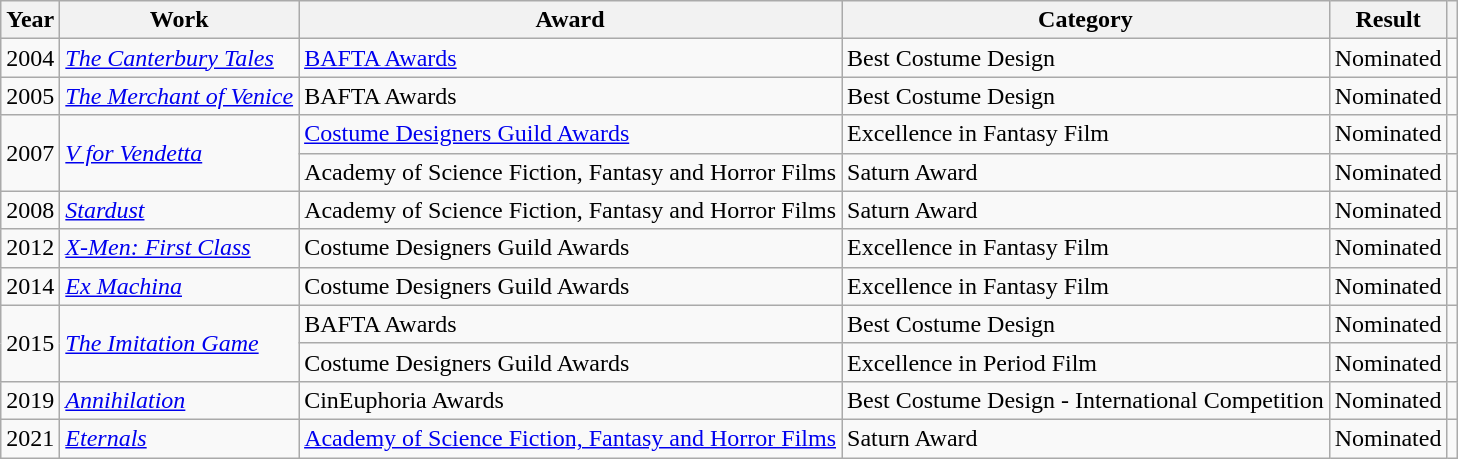<table class="wikitable">
<tr>
<th>Year</th>
<th>Work</th>
<th>Award</th>
<th>Category</th>
<th>Result</th>
<th></th>
</tr>
<tr>
<td>2004</td>
<td><em><a href='#'>The Canterbury Tales</a></em></td>
<td><a href='#'>BAFTA Awards</a></td>
<td>Best Costume Design</td>
<td>Nominated</td>
<td></td>
</tr>
<tr>
<td>2005</td>
<td><a href='#'><em>The Merchant of Venice</em></a></td>
<td>BAFTA Awards</td>
<td>Best Costume Design</td>
<td>Nominated</td>
<td></td>
</tr>
<tr>
<td rowspan="2">2007</td>
<td rowspan="2"><em><a href='#'>V for Vendetta</a></em></td>
<td><a href='#'>Costume Designers Guild Awards</a></td>
<td>Excellence in Fantasy Film</td>
<td>Nominated</td>
<td></td>
</tr>
<tr>
<td>Academy of Science Fiction, Fantasy and Horror Films</td>
<td>Saturn Award</td>
<td>Nominated</td>
<td></td>
</tr>
<tr>
<td>2008</td>
<td><em><a href='#'>Stardust</a></em></td>
<td>Academy of Science Fiction, Fantasy and Horror Films</td>
<td>Saturn Award</td>
<td>Nominated</td>
<td></td>
</tr>
<tr>
<td>2012</td>
<td><em><a href='#'>X-Men: First Class</a></em></td>
<td>Costume Designers Guild Awards</td>
<td>Excellence in Fantasy Film</td>
<td>Nominated</td>
<td></td>
</tr>
<tr>
<td>2014</td>
<td><em><a href='#'>Ex Machina</a></em></td>
<td>Costume Designers Guild Awards</td>
<td>Excellence in Fantasy Film</td>
<td>Nominated</td>
<td></td>
</tr>
<tr>
<td rowspan="2">2015</td>
<td rowspan="2"><em><a href='#'>The Imitation Game</a></em></td>
<td>BAFTA Awards</td>
<td>Best Costume Design</td>
<td>Nominated</td>
<td></td>
</tr>
<tr>
<td>Costume Designers Guild Awards</td>
<td>Excellence in Period Film</td>
<td>Nominated</td>
<td></td>
</tr>
<tr>
<td>2019</td>
<td><em><a href='#'>Annihilation</a></em></td>
<td>CinEuphoria Awards</td>
<td>Best Costume Design - International Competition</td>
<td>Nominated</td>
<td></td>
</tr>
<tr>
<td>2021</td>
<td><em><a href='#'>Eternals</a></em></td>
<td><a href='#'>Academy of Science Fiction, Fantasy and Horror Films</a></td>
<td>Saturn Award</td>
<td>Nominated</td>
<td></td>
</tr>
</table>
